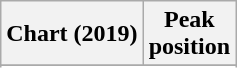<table class="wikitable sortable plainrowheaders" style="text-align:center">
<tr>
<th scope="col">Chart (2019)</th>
<th scope="col">Peak<br>position</th>
</tr>
<tr>
</tr>
<tr>
</tr>
<tr>
</tr>
<tr>
</tr>
</table>
